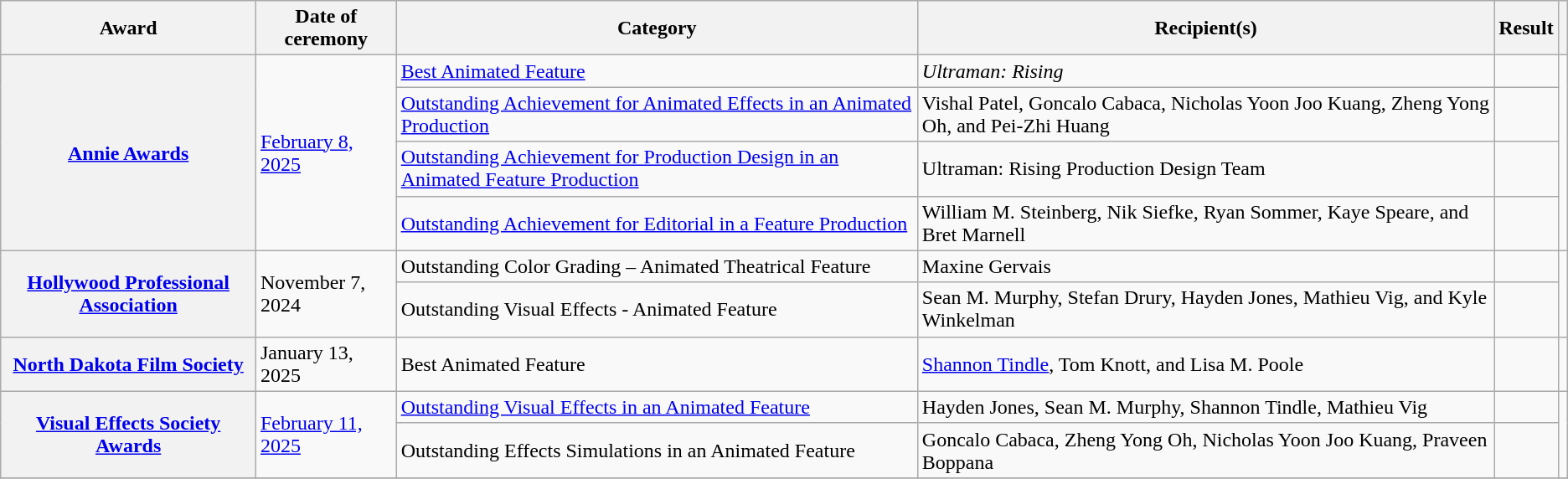<table class="wikitable sortable plainrowheaders">
<tr>
<th scope="col">Award</th>
<th scope="col">Date of ceremony</th>
<th scope="col">Category</th>
<th scope="col">Recipient(s)</th>
<th scope="col">Result</th>
<th scope="col" class="unsortable"></th>
</tr>
<tr>
<th scope="row" style="text-align:center;" rowspan="4"><a href='#'>Annie Awards</a></th>
<td rowspan="4"><a href='#'>February 8, 2025</a></td>
<td><a href='#'>Best Animated Feature</a></td>
<td><em>Ultraman: Rising</em></td>
<td></td>
<td align="center" rowspan="4"></td>
</tr>
<tr>
<td><a href='#'>Outstanding Achievement for Animated Effects in an Animated Production</a></td>
<td>Vishal Patel, Goncalo Cabaca, Nicholas Yoon Joo Kuang, Zheng Yong Oh, and Pei-Zhi Huang</td>
<td></td>
</tr>
<tr>
<td><a href='#'>Outstanding Achievement for Production Design in an Animated Feature Production</a></td>
<td>Ultraman: Rising Production Design Team</td>
<td></td>
</tr>
<tr>
<td><a href='#'>Outstanding Achievement for Editorial in a Feature Production</a></td>
<td>William M. Steinberg, Nik Siefke, Ryan Sommer, Kaye Speare, and Bret Marnell</td>
<td></td>
</tr>
<tr>
<th scope="row" style="text-align:center;" rowspan="2"><a href='#'>Hollywood Professional Association</a></th>
<td rowspan="2">November 7, 2024</td>
<td>Outstanding Color Grading – Animated Theatrical Feature</td>
<td>Maxine Gervais</td>
<td></td>
<td style="text-align:center;" rowspan="2"></td>
</tr>
<tr>
<td>Outstanding Visual Effects - Animated Feature</td>
<td>Sean M. Murphy, Stefan Drury, Hayden Jones, Mathieu Vig, and Kyle Winkelman</td>
<td></td>
</tr>
<tr>
<th scope=row style="text-align:center;"><a href='#'>North Dakota Film Society</a></th>
<td>January 13, 2025</td>
<td>Best Animated Feature</td>
<td><a href='#'>Shannon Tindle</a>, Tom Knott, and Lisa M. Poole</td>
<td></td>
<td style="text-align:center;"></td>
</tr>
<tr>
<th scope="row" style="text-align:center;" rowspan="2"><a href='#'>Visual Effects Society Awards</a></th>
<td rowspan="2"><a href='#'>February 11, 2025</a></td>
<td><a href='#'>Outstanding Visual Effects in an Animated Feature</a></td>
<td>Hayden Jones, Sean M. Murphy, Shannon Tindle, Mathieu Vig</td>
<td></td>
<td style="text-align:center;" rowspan="2"></td>
</tr>
<tr>
<td>Outstanding Effects Simulations in an Animated Feature</td>
<td>Goncalo Cabaca, Zheng Yong Oh, Nicholas Yoon Joo Kuang, Praveen Boppana</td>
<td></td>
</tr>
<tr>
</tr>
</table>
